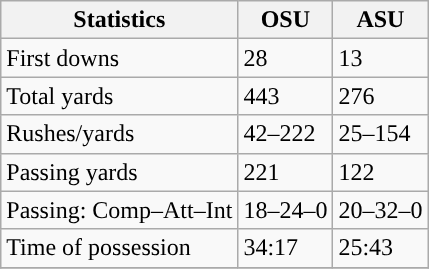<table class="wikitable" style="float: left;">
<tr>
<th>Statistics</th>
<th>OSU</th>
<th>ASU</th>
</tr>
<tr>
<td>First downs</td>
<td>28</td>
<td>13</td>
</tr>
<tr>
<td>Total yards</td>
<td>443</td>
<td>276</td>
</tr>
<tr>
<td>Rushes/yards</td>
<td>42–222</td>
<td>25–154</td>
</tr>
<tr>
<td>Passing yards</td>
<td>221</td>
<td>122</td>
</tr>
<tr>
<td>Passing: Comp–Att–Int</td>
<td>18–24–0</td>
<td>20–32–0</td>
</tr>
<tr>
<td>Time of possession</td>
<td>34:17</td>
<td>25:43</td>
</tr>
<tr>
</tr>
</table>
